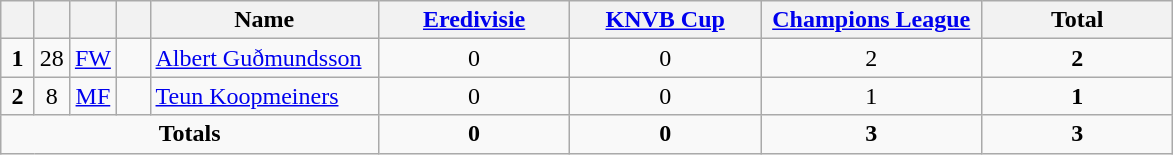<table class="wikitable" style="text-align:center">
<tr>
<th width=15></th>
<th width=15></th>
<th width=15></th>
<th width=15></th>
<th width=145>Name</th>
<th width=120><a href='#'>Eredivisie</a></th>
<th width=120><a href='#'>KNVB Cup</a></th>
<th width=140><a href='#'>Champions League</a></th>
<th width=120>Total</th>
</tr>
<tr>
<td><strong>1 </strong></td>
<td>28</td>
<td><a href='#'>FW</a></td>
<td></td>
<td align=left><a href='#'>Albert Guðmundsson</a></td>
<td>0</td>
<td>0</td>
<td>2</td>
<td><strong>2 </strong></td>
</tr>
<tr>
<td><strong>2</strong></td>
<td>8</td>
<td><a href='#'>MF</a></td>
<td></td>
<td align=left><a href='#'>Teun Koopmeiners</a></td>
<td>0</td>
<td>0</td>
<td>1</td>
<td><strong>1</strong></td>
</tr>
<tr>
<td colspan=5><strong>Totals</strong></td>
<td><strong>0</strong></td>
<td><strong>0</strong></td>
<td><strong>3</strong></td>
<td><strong>3</strong></td>
</tr>
</table>
